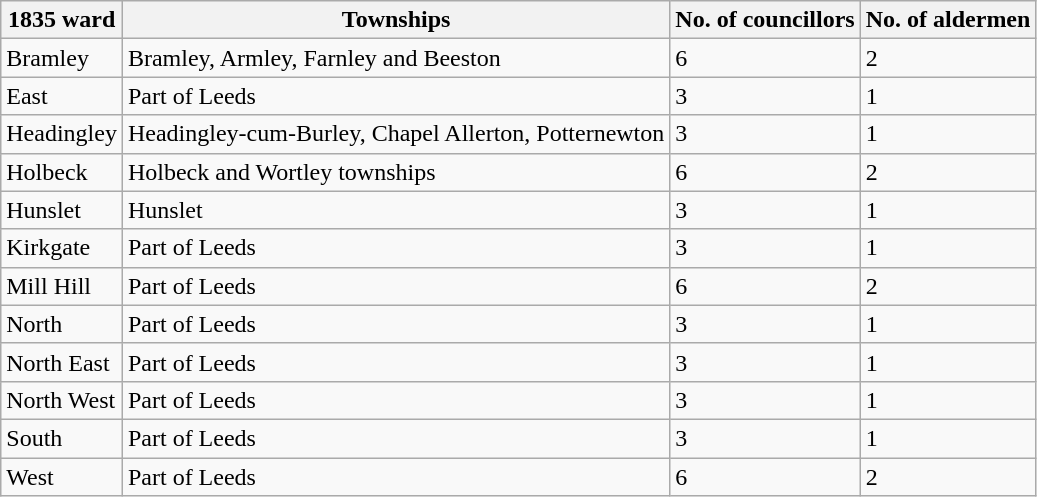<table class="wikitable">
<tr>
<th>1835 ward</th>
<th>Townships</th>
<th>No. of councillors</th>
<th>No. of aldermen</th>
</tr>
<tr>
<td>Bramley</td>
<td>Bramley, Armley, Farnley and Beeston</td>
<td>6</td>
<td>2</td>
</tr>
<tr>
<td>East</td>
<td>Part of Leeds</td>
<td>3</td>
<td>1</td>
</tr>
<tr>
<td>Headingley</td>
<td>Headingley-cum-Burley, Chapel Allerton, Potternewton</td>
<td>3</td>
<td>1</td>
</tr>
<tr>
<td>Holbeck</td>
<td>Holbeck and Wortley townships</td>
<td>6</td>
<td>2</td>
</tr>
<tr>
<td>Hunslet</td>
<td>Hunslet</td>
<td>3</td>
<td>1</td>
</tr>
<tr>
<td>Kirkgate</td>
<td>Part of Leeds</td>
<td>3</td>
<td>1</td>
</tr>
<tr>
<td>Mill Hill</td>
<td>Part of Leeds</td>
<td>6</td>
<td>2</td>
</tr>
<tr>
<td>North</td>
<td>Part of Leeds</td>
<td>3</td>
<td>1</td>
</tr>
<tr>
<td>North East</td>
<td>Part of Leeds</td>
<td>3</td>
<td>1</td>
</tr>
<tr>
<td>North West</td>
<td>Part of Leeds</td>
<td>3</td>
<td>1</td>
</tr>
<tr>
<td>South</td>
<td>Part of Leeds</td>
<td>3</td>
<td>1</td>
</tr>
<tr>
<td>West</td>
<td>Part of Leeds</td>
<td>6</td>
<td>2</td>
</tr>
</table>
